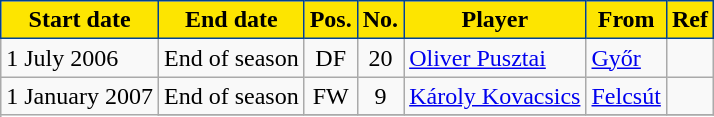<table class="wikitable plainrowheaders sortable">
<tr>
<th style="background-color:#FDE500;color:black;border:1px solid #004292">Start date</th>
<th style="background-color:#FDE500;color:black;border:1px solid #004292">End date</th>
<th style="background-color:#FDE500;color:black;border:1px solid #004292">Pos.</th>
<th style="background-color:#FDE500;color:black;border:1px solid #004292">No.</th>
<th style="background-color:#FDE500;color:black;border:1px solid #004292">Player</th>
<th style="background-color:#FDE500;color:black;border:1px solid #004292">From</th>
<th style="background-color:#FDE500;color:black;border:1px solid #004292">Ref</th>
</tr>
<tr>
<td>1 July 2006</td>
<td style="text-align:center;">End of season</td>
<td style="text-align:center;">DF</td>
<td style="text-align:center;">20</td>
<td style="text-align:left;"> <a href='#'>Oliver Pusztai</a></td>
<td style="text-align:left;"><a href='#'>Győr</a></td>
<td></td>
</tr>
<tr>
<td rowspan="4" style="text-align:center;">1 January 2007</td>
<td style="text-align:center;">End of season</td>
<td style="text-align:center;">FW</td>
<td style="text-align:center;">9</td>
<td style="text-align:left;"> <a href='#'>Károly Kovacsics</a></td>
<td style="text-align:left;"><a href='#'>Felcsút</a></td>
<td></td>
</tr>
<tr>
</tr>
</table>
